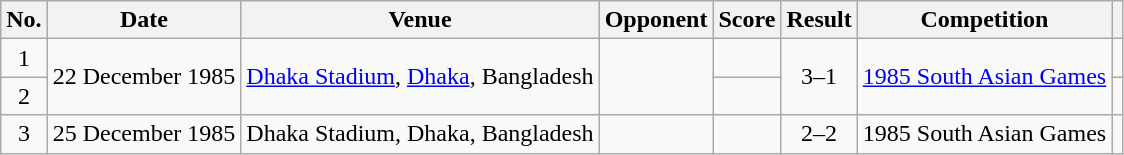<table class="wikitable plainrowheaders sortable">
<tr>
<th scope="col">No.</th>
<th scope="col">Date</th>
<th scope="col">Venue</th>
<th scope="col">Opponent</th>
<th scope="col">Score</th>
<th scope="col">Result</th>
<th scope="col">Competition</th>
<th scope="col" class="unsortable"></th>
</tr>
<tr>
<td align="center">1</td>
<td rowspan="2">22 December 1985</td>
<td rowspan="2"><a href='#'>Dhaka Stadium</a>, <a href='#'>Dhaka</a>, Bangladesh</td>
<td rowspan="2"></td>
<td align="center"></td>
<td rowspan="2" align="center">3–1</td>
<td rowspan="2"><a href='#'>1985 South Asian Games</a></td>
<td></td>
</tr>
<tr>
<td align="center">2</td>
<td align="center"></td>
<td></td>
</tr>
<tr>
<td align="center">3</td>
<td>25 December 1985</td>
<td>Dhaka Stadium, Dhaka, Bangladesh</td>
<td></td>
<td align="center"></td>
<td align="center">2–2</td>
<td>1985 South Asian Games</td>
<td></td>
</tr>
</table>
